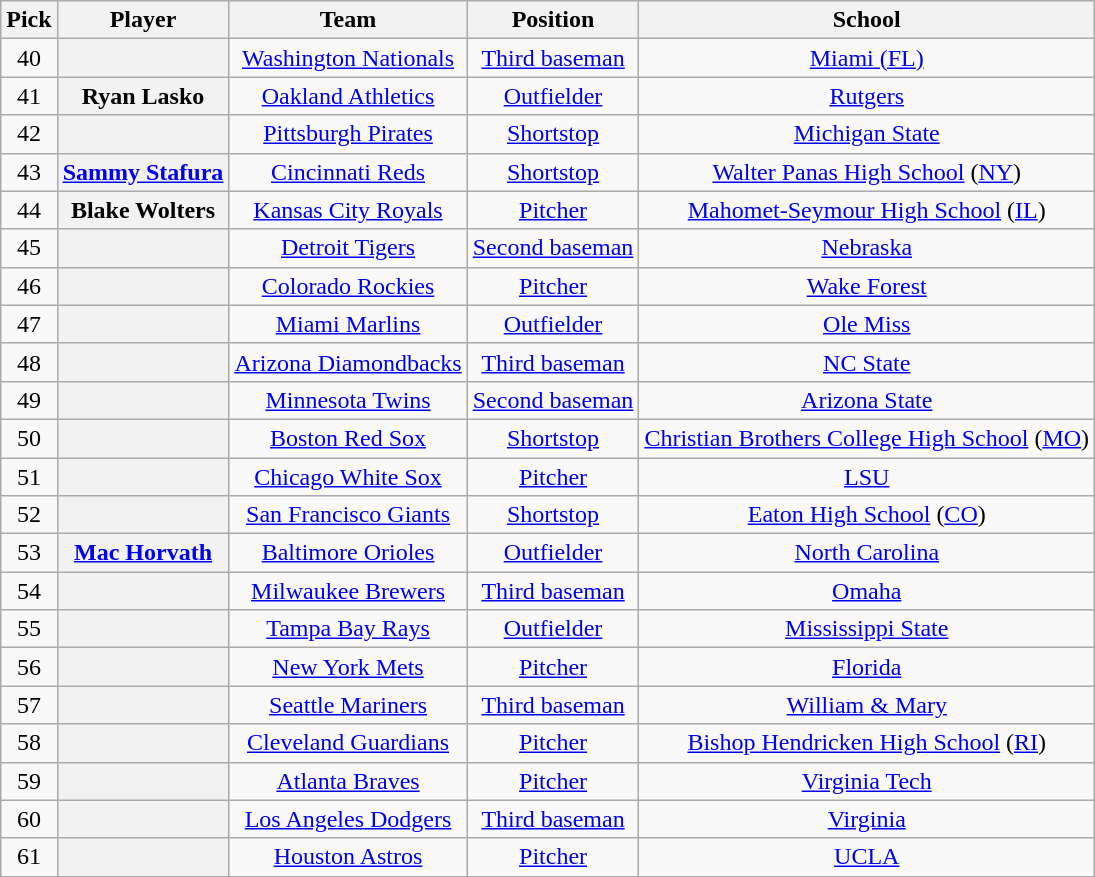<table class="wikitable sortable plainrowheaders" style="text-align:center; width=74%">
<tr>
<th scope="col">Pick</th>
<th scope="col">Player</th>
<th scope="col">Team</th>
<th scope="col">Position</th>
<th scope="col">School</th>
</tr>
<tr>
<td>40</td>
<th scope="row" style="text-align:center"></th>
<td><a href='#'>Washington Nationals</a></td>
<td><a href='#'>Third baseman</a></td>
<td><a href='#'>Miami (FL)</a></td>
</tr>
<tr>
<td>41</td>
<th scope="row" style="text-align:center">Ryan Lasko</th>
<td><a href='#'>Oakland Athletics</a></td>
<td><a href='#'>Outfielder</a></td>
<td><a href='#'>Rutgers</a></td>
</tr>
<tr>
<td>42</td>
<th scope="row" style="text-align:center"></th>
<td><a href='#'>Pittsburgh Pirates</a></td>
<td><a href='#'>Shortstop</a></td>
<td><a href='#'>Michigan State</a></td>
</tr>
<tr>
<td>43</td>
<th scope="row" style="text-align:center"><a href='#'>Sammy Stafura</a></th>
<td><a href='#'>Cincinnati Reds</a></td>
<td><a href='#'>Shortstop</a></td>
<td><a href='#'>Walter Panas High School</a> (<a href='#'>NY</a>)</td>
</tr>
<tr>
<td>44</td>
<th scope="row" style="text-align:center">Blake Wolters</th>
<td><a href='#'>Kansas City Royals</a></td>
<td><a href='#'>Pitcher</a></td>
<td><a href='#'>Mahomet-Seymour High School</a> (<a href='#'>IL</a>)</td>
</tr>
<tr>
<td>45</td>
<th scope="row" style="text-align:center"></th>
<td><a href='#'>Detroit Tigers</a></td>
<td><a href='#'>Second baseman</a></td>
<td><a href='#'>Nebraska</a></td>
</tr>
<tr>
<td>46</td>
<th scope="row" style="text-align:center"></th>
<td><a href='#'>Colorado Rockies</a></td>
<td><a href='#'>Pitcher</a></td>
<td><a href='#'>Wake Forest</a></td>
</tr>
<tr>
<td>47</td>
<th scope="row" style="text-align:center"></th>
<td><a href='#'>Miami Marlins</a></td>
<td><a href='#'>Outfielder</a></td>
<td><a href='#'>Ole Miss</a></td>
</tr>
<tr>
<td>48</td>
<th scope="row" style="text-align:center"></th>
<td><a href='#'>Arizona Diamondbacks</a></td>
<td><a href='#'>Third baseman</a></td>
<td><a href='#'>NC State</a></td>
</tr>
<tr>
<td>49</td>
<th scope="row" style="text-align:center"></th>
<td><a href='#'>Minnesota Twins</a></td>
<td><a href='#'>Second baseman</a></td>
<td><a href='#'>Arizona State</a></td>
</tr>
<tr>
<td>50</td>
<th scope="row" style="text-align:center"></th>
<td><a href='#'>Boston Red Sox</a></td>
<td><a href='#'>Shortstop</a></td>
<td><a href='#'>Christian Brothers College High School</a> (<a href='#'>MO</a>)</td>
</tr>
<tr>
<td>51</td>
<th scope="row" style="text-align:center"></th>
<td><a href='#'>Chicago White Sox</a></td>
<td><a href='#'>Pitcher</a></td>
<td><a href='#'>LSU</a></td>
</tr>
<tr>
<td>52</td>
<th scope="row" style="text-align:center"></th>
<td><a href='#'>San Francisco Giants</a></td>
<td><a href='#'>Shortstop</a></td>
<td><a href='#'>Eaton High School</a> (<a href='#'>CO</a>)</td>
</tr>
<tr>
<td>53</td>
<th scope="row" style="text-align:center"><a href='#'>Mac Horvath</a></th>
<td><a href='#'>Baltimore Orioles</a></td>
<td><a href='#'>Outfielder</a></td>
<td><a href='#'>North Carolina</a></td>
</tr>
<tr>
<td>54</td>
<th scope="row" style="text-align:center"></th>
<td><a href='#'>Milwaukee Brewers</a></td>
<td><a href='#'>Third baseman</a></td>
<td><a href='#'>Omaha</a></td>
</tr>
<tr>
<td>55</td>
<th scope="row" style="text-align:center"></th>
<td><a href='#'>Tampa Bay Rays</a></td>
<td><a href='#'>Outfielder</a></td>
<td><a href='#'>Mississippi State</a></td>
</tr>
<tr>
<td>56</td>
<th scope="row" style="text-align:center"></th>
<td><a href='#'>New York Mets</a></td>
<td><a href='#'>Pitcher</a></td>
<td><a href='#'>Florida</a></td>
</tr>
<tr>
<td>57</td>
<th scope="row" style="text-align:center"></th>
<td><a href='#'>Seattle Mariners</a></td>
<td><a href='#'>Third baseman</a></td>
<td><a href='#'>William & Mary</a></td>
</tr>
<tr>
<td>58</td>
<th scope="row" style="text-align:center"></th>
<td><a href='#'>Cleveland Guardians</a></td>
<td><a href='#'>Pitcher</a></td>
<td><a href='#'>Bishop Hendricken High School</a> (<a href='#'>RI</a>)</td>
</tr>
<tr>
<td>59</td>
<th scope="row" style="text-align:center"></th>
<td><a href='#'>Atlanta Braves</a></td>
<td><a href='#'>Pitcher</a></td>
<td><a href='#'>Virginia Tech</a></td>
</tr>
<tr>
<td>60</td>
<th scope="row" style="text-align:center"></th>
<td><a href='#'>Los Angeles Dodgers</a></td>
<td><a href='#'>Third baseman</a></td>
<td><a href='#'>Virginia</a></td>
</tr>
<tr>
<td>61</td>
<th scope="row" style="text-align:center"></th>
<td><a href='#'>Houston Astros</a></td>
<td><a href='#'>Pitcher</a></td>
<td><a href='#'>UCLA</a></td>
</tr>
<tr>
</tr>
</table>
